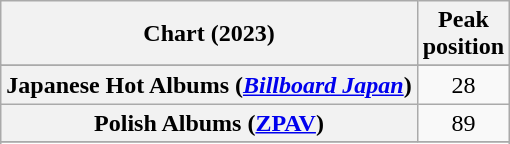<table class="wikitable sortable plainrowheaders" style="text-align:center;">
<tr>
<th scope="col">Chart (2023)</th>
<th scope="col">Peak<br>position</th>
</tr>
<tr>
</tr>
<tr>
</tr>
<tr>
</tr>
<tr>
</tr>
<tr>
</tr>
<tr>
</tr>
<tr>
</tr>
<tr>
</tr>
<tr>
</tr>
<tr>
<th scope="row">Japanese Hot Albums (<em><a href='#'>Billboard Japan</a></em>)</th>
<td>28</td>
</tr>
<tr>
<th scope="row">Polish Albums (<a href='#'>ZPAV</a>)</th>
<td>89</td>
</tr>
<tr>
</tr>
<tr>
</tr>
<tr>
</tr>
<tr>
</tr>
<tr>
</tr>
<tr>
</tr>
<tr>
</tr>
</table>
